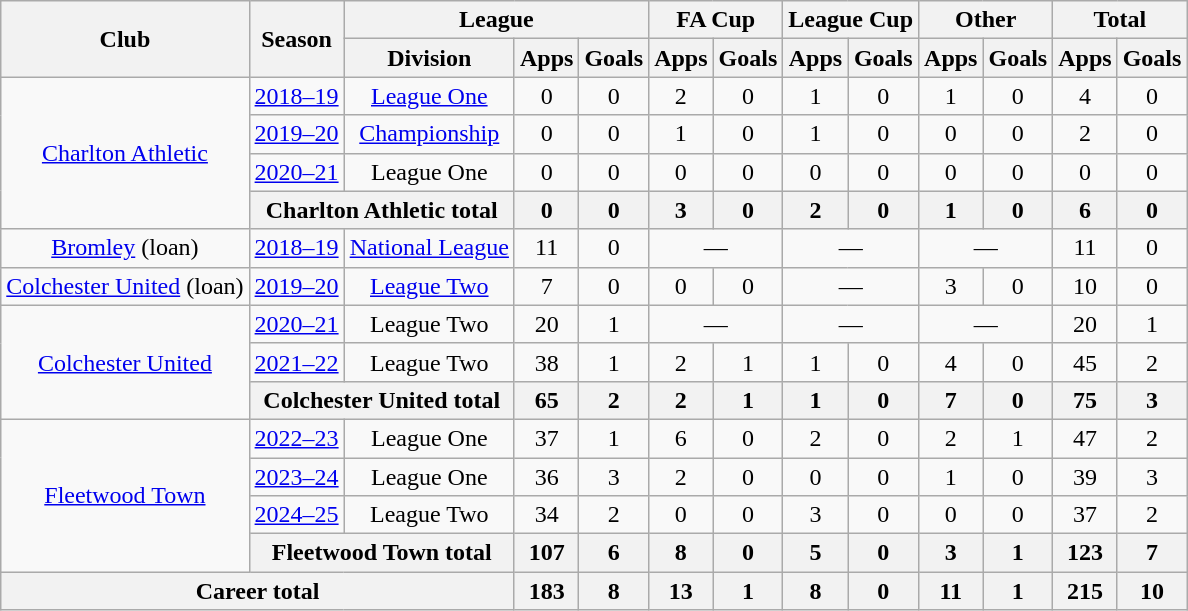<table class="wikitable" style="text-align: center;">
<tr>
<th rowspan="2">Club</th>
<th rowspan="2">Season</th>
<th colspan="3">League</th>
<th colspan="2">FA Cup</th>
<th colspan="2">League Cup</th>
<th colspan="2">Other</th>
<th colspan="2">Total</th>
</tr>
<tr>
<th>Division</th>
<th>Apps</th>
<th>Goals</th>
<th>Apps</th>
<th>Goals</th>
<th>Apps</th>
<th>Goals</th>
<th>Apps</th>
<th>Goals</th>
<th>Apps</th>
<th>Goals</th>
</tr>
<tr>
<td rowspan="4"><a href='#'>Charlton Athletic</a></td>
<td><a href='#'>2018–19</a></td>
<td><a href='#'>League One</a></td>
<td>0</td>
<td>0</td>
<td>2</td>
<td>0</td>
<td>1</td>
<td>0</td>
<td>1</td>
<td>0</td>
<td>4</td>
<td>0</td>
</tr>
<tr>
<td><a href='#'>2019–20</a></td>
<td><a href='#'>Championship</a></td>
<td>0</td>
<td>0</td>
<td>1</td>
<td>0</td>
<td>1</td>
<td>0</td>
<td>0</td>
<td>0</td>
<td>2</td>
<td>0</td>
</tr>
<tr>
<td><a href='#'>2020–21</a></td>
<td>League One</td>
<td>0</td>
<td>0</td>
<td>0</td>
<td>0</td>
<td>0</td>
<td>0</td>
<td>0</td>
<td>0</td>
<td>0</td>
<td>0</td>
</tr>
<tr>
<th colspan="2">Charlton Athletic total</th>
<th>0</th>
<th>0</th>
<th>3</th>
<th>0</th>
<th>2</th>
<th>0</th>
<th>1</th>
<th>0</th>
<th>6</th>
<th>0</th>
</tr>
<tr>
<td><a href='#'>Bromley</a> (loan)</td>
<td><a href='#'>2018–19</a></td>
<td><a href='#'>National League</a></td>
<td>11</td>
<td>0</td>
<td colspan="2">—</td>
<td colspan="2">—</td>
<td colspan="2">—</td>
<td>11</td>
<td>0</td>
</tr>
<tr>
<td><a href='#'>Colchester United</a> (loan)</td>
<td><a href='#'>2019–20</a></td>
<td><a href='#'>League Two</a></td>
<td>7</td>
<td>0</td>
<td>0</td>
<td>0</td>
<td colspan="2">—</td>
<td>3</td>
<td>0</td>
<td>10</td>
<td>0</td>
</tr>
<tr>
<td rowspan="3"><a href='#'>Colchester United</a></td>
<td><a href='#'>2020–21</a></td>
<td>League Two</td>
<td>20</td>
<td>1</td>
<td colspan="2">—</td>
<td colspan="2">—</td>
<td colspan="2">—</td>
<td>20</td>
<td>1</td>
</tr>
<tr>
<td><a href='#'>2021–22</a></td>
<td>League Two</td>
<td>38</td>
<td>1</td>
<td>2</td>
<td>1</td>
<td>1</td>
<td>0</td>
<td>4</td>
<td>0</td>
<td>45</td>
<td>2</td>
</tr>
<tr>
<th colspan="2">Colchester United total</th>
<th>65</th>
<th>2</th>
<th>2</th>
<th>1</th>
<th>1</th>
<th>0</th>
<th>7</th>
<th>0</th>
<th>75</th>
<th>3</th>
</tr>
<tr>
<td rowspan="4"><a href='#'>Fleetwood Town</a></td>
<td><a href='#'>2022–23</a></td>
<td>League One</td>
<td>37</td>
<td>1</td>
<td>6</td>
<td>0</td>
<td>2</td>
<td>0</td>
<td>2</td>
<td>1</td>
<td>47</td>
<td>2</td>
</tr>
<tr>
<td><a href='#'>2023–24</a></td>
<td>League One</td>
<td>36</td>
<td>3</td>
<td>2</td>
<td>0</td>
<td>0</td>
<td>0</td>
<td>1</td>
<td>0</td>
<td>39</td>
<td>3</td>
</tr>
<tr>
<td><a href='#'>2024–25</a></td>
<td>League Two</td>
<td>34</td>
<td>2</td>
<td>0</td>
<td>0</td>
<td>3</td>
<td>0</td>
<td>0</td>
<td>0</td>
<td>37</td>
<td>2</td>
</tr>
<tr>
<th colspan="2">Fleetwood Town total</th>
<th>107</th>
<th>6</th>
<th>8</th>
<th>0</th>
<th>5</th>
<th>0</th>
<th>3</th>
<th>1</th>
<th>123</th>
<th>7</th>
</tr>
<tr>
<th colspan="3">Career total</th>
<th>183</th>
<th>8</th>
<th>13</th>
<th>1</th>
<th>8</th>
<th>0</th>
<th>11</th>
<th>1</th>
<th>215</th>
<th>10</th>
</tr>
</table>
